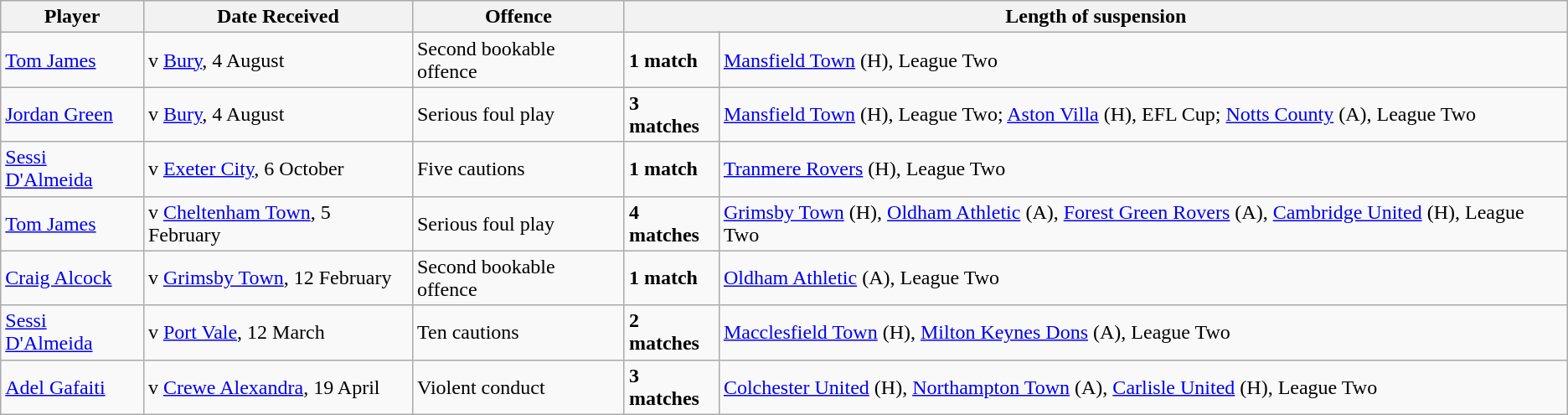<table class="wikitable">
<tr>
<th>Player</th>
<th>Date Received</th>
<th>Offence</th>
<th colspan="2">Length of suspension</th>
</tr>
<tr>
<td><a href='#'>Tom James</a></td>
<td> v <a href='#'>Bury</a>, 4 August</td>
<td>Second bookable offence</td>
<td><strong>1 match</strong></td>
<td><a href='#'>Mansfield Town</a> (H), League Two</td>
</tr>
<tr>
<td><a href='#'>Jordan Green</a></td>
<td> v <a href='#'>Bury</a>, 4 August</td>
<td>Serious foul play</td>
<td><strong>3 matches</strong></td>
<td><a href='#'>Mansfield Town</a> (H), League Two; <a href='#'>Aston Villa</a> (H), EFL Cup; <a href='#'>Notts County</a> (A), League Two</td>
</tr>
<tr>
<td><a href='#'>Sessi D'Almeida</a></td>
<td> v <a href='#'>Exeter City</a>, 6 October</td>
<td>Five cautions</td>
<td><strong>1 match</strong></td>
<td><a href='#'>Tranmere Rovers</a> (H), League Two</td>
</tr>
<tr>
<td><a href='#'>Tom James</a></td>
<td> v <a href='#'>Cheltenham Town</a>, 5 February</td>
<td>Serious foul play</td>
<td><strong>4 matches</strong></td>
<td><a href='#'>Grimsby Town</a> (H), <a href='#'>Oldham Athletic</a> (A), <a href='#'>Forest Green Rovers</a> (A), <a href='#'>Cambridge United</a> (H), League Two</td>
</tr>
<tr>
<td><a href='#'>Craig Alcock</a></td>
<td> v <a href='#'>Grimsby Town</a>, 12 February</td>
<td>Second bookable offence</td>
<td><strong>1 match</strong></td>
<td><a href='#'>Oldham Athletic</a> (A), League Two</td>
</tr>
<tr>
<td><a href='#'>Sessi D'Almeida</a></td>
<td> v <a href='#'>Port Vale</a>, 12 March</td>
<td>Ten cautions</td>
<td><strong>2 matches</strong></td>
<td><a href='#'>Macclesfield Town</a> (H), <a href='#'>Milton Keynes Dons</a> (A), League Two</td>
</tr>
<tr>
<td><a href='#'>Adel Gafaiti</a></td>
<td> v <a href='#'>Crewe Alexandra</a>, 19 April</td>
<td>Violent conduct</td>
<td><strong>3 matches</strong></td>
<td><a href='#'>Colchester United</a> (H), <a href='#'>Northampton Town</a> (A), <a href='#'>Carlisle United</a> (H), League Two</td>
</tr>
</table>
